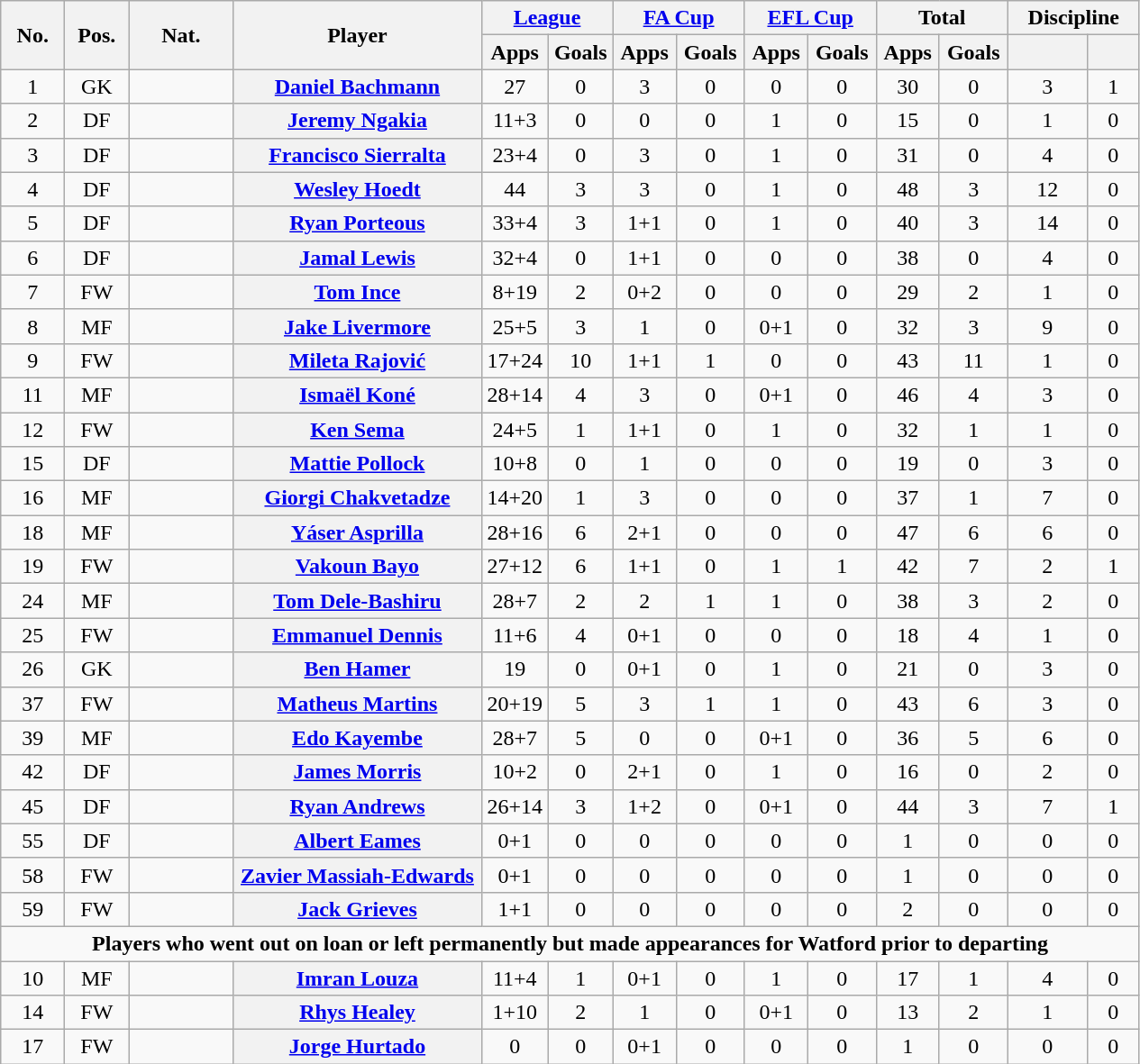<table class="wikitable plainrowheaders sortable" style="text-align:center">
<tr>
<th rowspan="2" width="40">No.</th>
<th rowspan="2" width="40">Pos.</th>
<th rowspan="2" width="70">Nat.</th>
<th rowspan="2" width="176" scope="col">Player</th>
<th colspan="2" width="90"><a href='#'>League</a></th>
<th colspan="2" width="90"><a href='#'>FA Cup</a></th>
<th colspan="2" width="90"><a href='#'>EFL Cup</a></th>
<th colspan="2" width="90">Total</th>
<th colspan="2" width="90">Discipline</th>
</tr>
<tr>
<th scope="col">Apps</th>
<th scope="col">Goals</th>
<th scope="col">Apps</th>
<th scope="col">Goals</th>
<th scope="col">Apps</th>
<th scope="col">Goals</th>
<th scope="col">Apps</th>
<th scope="col">Goals</th>
<th scope="col"></th>
<th scope="col"></th>
</tr>
<tr>
<td>1</td>
<td>GK</td>
<td align="left"></td>
<th scope="row"><a href='#'>Daniel Bachmann</a></th>
<td>27</td>
<td>0</td>
<td>3</td>
<td>0</td>
<td>0</td>
<td>0</td>
<td>30</td>
<td>0</td>
<td>3</td>
<td>1</td>
</tr>
<tr>
<td>2</td>
<td>DF</td>
<td align="left"></td>
<th scope="row"><a href='#'>Jeremy Ngakia</a></th>
<td>11+3</td>
<td>0</td>
<td>0</td>
<td>0</td>
<td>1</td>
<td>0</td>
<td>15</td>
<td>0</td>
<td>1</td>
<td>0</td>
</tr>
<tr>
<td>3</td>
<td>DF</td>
<td align="left"></td>
<th scope="row"><a href='#'>Francisco Sierralta</a></th>
<td>23+4</td>
<td>0</td>
<td>3</td>
<td>0</td>
<td>1</td>
<td>0</td>
<td>31</td>
<td>0</td>
<td>4</td>
<td>0</td>
</tr>
<tr>
<td>4</td>
<td>DF</td>
<td align="left"></td>
<th scope="row"><a href='#'>Wesley Hoedt</a></th>
<td>44</td>
<td>3</td>
<td>3</td>
<td>0</td>
<td>1</td>
<td>0</td>
<td>48</td>
<td>3</td>
<td>12</td>
<td>0</td>
</tr>
<tr>
<td>5</td>
<td>DF</td>
<td align="left"></td>
<th scope="row"><a href='#'>Ryan Porteous</a></th>
<td>33+4</td>
<td>3</td>
<td>1+1</td>
<td>0</td>
<td>1</td>
<td>0</td>
<td>40</td>
<td>3</td>
<td>14</td>
<td>0</td>
</tr>
<tr>
<td>6</td>
<td>DF</td>
<td align="left"></td>
<th scope="row"><a href='#'>Jamal Lewis</a></th>
<td>32+4</td>
<td>0</td>
<td>1+1</td>
<td>0</td>
<td>0</td>
<td>0</td>
<td>38</td>
<td>0</td>
<td>4</td>
<td>0</td>
</tr>
<tr>
<td>7</td>
<td>FW</td>
<td align="left"></td>
<th scope="row"><a href='#'>Tom Ince</a></th>
<td>8+19</td>
<td>2</td>
<td>0+2</td>
<td>0</td>
<td>0</td>
<td>0</td>
<td>29</td>
<td>2</td>
<td>1</td>
<td>0</td>
</tr>
<tr>
<td>8</td>
<td>MF</td>
<td align="left"></td>
<th scope="row"><a href='#'>Jake Livermore</a></th>
<td>25+5</td>
<td>3</td>
<td>1</td>
<td>0</td>
<td>0+1</td>
<td>0</td>
<td>32</td>
<td>3</td>
<td>9</td>
<td>0</td>
</tr>
<tr>
<td>9</td>
<td>FW</td>
<td align="left"></td>
<th scope="row"><a href='#'>Mileta Rajović</a></th>
<td>17+24</td>
<td>10</td>
<td>1+1</td>
<td>1</td>
<td>0</td>
<td>0</td>
<td>43</td>
<td>11</td>
<td>1</td>
<td>0</td>
</tr>
<tr>
<td>11</td>
<td>MF</td>
<td align="left"></td>
<th scope="row"><a href='#'>Ismaël Koné</a></th>
<td>28+14</td>
<td>4</td>
<td>3</td>
<td>0</td>
<td>0+1</td>
<td>0</td>
<td>46</td>
<td>4</td>
<td>3</td>
<td>0</td>
</tr>
<tr>
<td>12</td>
<td>FW</td>
<td align="left"></td>
<th scope="row"><a href='#'>Ken Sema</a></th>
<td>24+5</td>
<td>1</td>
<td>1+1</td>
<td>0</td>
<td>1</td>
<td>0</td>
<td>32</td>
<td>1</td>
<td>1</td>
<td>0</td>
</tr>
<tr>
<td>15</td>
<td>DF</td>
<td align="left"></td>
<th scope="row"><a href='#'>Mattie Pollock</a></th>
<td>10+8</td>
<td>0</td>
<td>1</td>
<td>0</td>
<td>0</td>
<td>0</td>
<td>19</td>
<td>0</td>
<td>3</td>
<td>0</td>
</tr>
<tr>
<td>16</td>
<td>MF</td>
<td align="left"></td>
<th scope="row"><a href='#'>Giorgi Chakvetadze</a></th>
<td>14+20</td>
<td>1</td>
<td>3</td>
<td>0</td>
<td>0</td>
<td>0</td>
<td>37</td>
<td>1</td>
<td>7</td>
<td>0</td>
</tr>
<tr>
<td>18</td>
<td>MF</td>
<td align="left"></td>
<th scope="row"><a href='#'>Yáser Asprilla</a></th>
<td>28+16</td>
<td>6</td>
<td>2+1</td>
<td>0</td>
<td>0</td>
<td>0</td>
<td>47</td>
<td>6</td>
<td>6</td>
<td>0</td>
</tr>
<tr>
<td>19</td>
<td>FW</td>
<td align="left"></td>
<th scope="row"><a href='#'>Vakoun Bayo</a></th>
<td>27+12</td>
<td>6</td>
<td>1+1</td>
<td>0</td>
<td>1</td>
<td>1</td>
<td>42</td>
<td>7</td>
<td>2</td>
<td>1</td>
</tr>
<tr>
<td>24</td>
<td>MF</td>
<td align="left"></td>
<th scope="row"><a href='#'>Tom Dele-Bashiru</a></th>
<td>28+7</td>
<td>2</td>
<td>2</td>
<td>1</td>
<td>1</td>
<td>0</td>
<td>38</td>
<td>3</td>
<td>2</td>
<td>0</td>
</tr>
<tr>
<td>25</td>
<td>FW</td>
<td align="left"></td>
<th scope="row"><a href='#'>Emmanuel Dennis</a></th>
<td>11+6</td>
<td>4</td>
<td>0+1</td>
<td>0</td>
<td>0</td>
<td>0</td>
<td>18</td>
<td>4</td>
<td>1</td>
<td>0</td>
</tr>
<tr>
<td>26</td>
<td>GK</td>
<td align="left"></td>
<th scope="row"><a href='#'>Ben Hamer</a></th>
<td>19</td>
<td>0</td>
<td>0+1</td>
<td>0</td>
<td>1</td>
<td>0</td>
<td>21</td>
<td>0</td>
<td>3</td>
<td>0</td>
</tr>
<tr>
<td>37</td>
<td>FW</td>
<td align="left"></td>
<th scope="row"><a href='#'>Matheus Martins</a></th>
<td>20+19</td>
<td>5</td>
<td>3</td>
<td>1</td>
<td>1</td>
<td>0</td>
<td>43</td>
<td>6</td>
<td>3</td>
<td>0</td>
</tr>
<tr>
<td>39</td>
<td>MF</td>
<td align="left"></td>
<th scope="row"><a href='#'>Edo Kayembe</a></th>
<td>28+7</td>
<td>5</td>
<td>0</td>
<td>0</td>
<td>0+1</td>
<td>0</td>
<td>36</td>
<td>5</td>
<td>6</td>
<td>0</td>
</tr>
<tr>
<td>42</td>
<td>DF</td>
<td align="left"></td>
<th scope="row"><a href='#'>James Morris</a></th>
<td>10+2</td>
<td>0</td>
<td>2+1</td>
<td>0</td>
<td>1</td>
<td>0</td>
<td>16</td>
<td>0</td>
<td>2</td>
<td>0</td>
</tr>
<tr>
<td>45</td>
<td>DF</td>
<td align="left"></td>
<th scope="row"><a href='#'>Ryan Andrews</a></th>
<td>26+14</td>
<td>3</td>
<td>1+2</td>
<td>0</td>
<td>0+1</td>
<td>0</td>
<td>44</td>
<td>3</td>
<td>7</td>
<td>1</td>
</tr>
<tr>
<td>55</td>
<td>DF</td>
<td align="left"></td>
<th scope="row"><a href='#'>Albert Eames</a></th>
<td>0+1</td>
<td>0</td>
<td>0</td>
<td>0</td>
<td>0</td>
<td>0</td>
<td>1</td>
<td>0</td>
<td>0</td>
<td>0</td>
</tr>
<tr>
<td>58</td>
<td>FW</td>
<td align="left"></td>
<th scope="row"><a href='#'>Zavier Massiah-Edwards</a></th>
<td>0+1</td>
<td>0</td>
<td>0</td>
<td>0</td>
<td>0</td>
<td>0</td>
<td>1</td>
<td>0</td>
<td>0</td>
<td>0</td>
</tr>
<tr>
<td>59</td>
<td>FW</td>
<td align="left"></td>
<th scope="row"><a href='#'>Jack Grieves</a></th>
<td>1+1</td>
<td>0</td>
<td>0</td>
<td>0</td>
<td>0</td>
<td>0</td>
<td>2</td>
<td>0</td>
<td>0</td>
<td>0</td>
</tr>
<tr>
<td colspan="16"><strong>Players who went out on loan or left permanently but made appearances for Watford prior to departing</strong></td>
</tr>
<tr>
<td>10</td>
<td>MF</td>
<td align="left"></td>
<th scope="row"><a href='#'>Imran Louza</a></th>
<td>11+4</td>
<td>1</td>
<td>0+1</td>
<td>0</td>
<td>1</td>
<td>0</td>
<td>17</td>
<td>1</td>
<td>4</td>
<td>0</td>
</tr>
<tr>
<td>14</td>
<td>FW</td>
<td align="left"></td>
<th scope="row"><a href='#'>Rhys Healey</a></th>
<td>1+10</td>
<td>2</td>
<td>1</td>
<td>0</td>
<td>0+1</td>
<td>0</td>
<td>13</td>
<td>2</td>
<td>1</td>
<td>0</td>
</tr>
<tr>
<td>17</td>
<td>FW</td>
<td align="left"></td>
<th scope="row"><a href='#'>Jorge Hurtado</a></th>
<td>0</td>
<td>0</td>
<td>0+1</td>
<td>0</td>
<td>0</td>
<td>0</td>
<td>1</td>
<td>0</td>
<td>0</td>
<td>0</td>
</tr>
</table>
